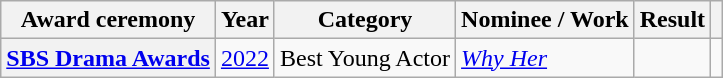<table class="wikitable plainrowheaders sortable">
<tr>
<th scope="col">Award ceremony</th>
<th scope="col">Year</th>
<th scope="col">Category</th>
<th scope="col">Nominee / Work</th>
<th scope="col">Result</th>
<th scope="col" class="unsortable"></th>
</tr>
<tr>
<th scope="row"><a href='#'>SBS Drama Awards</a></th>
<td style="text-align:center"><a href='#'>2022</a></td>
<td>Best Young Actor</td>
<td><em><a href='#'>Why Her</a></em></td>
<td></td>
<td style="text-align:center"></td>
</tr>
</table>
